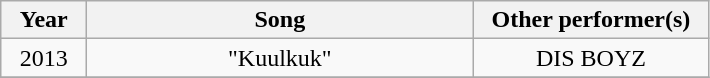<table class="wikitable" style="text-align:center;">
<tr>
<th width= "50px">Year</th>
<th width="250px">Song</th>
<th width="150px">Other performer(s)</th>
</tr>
<tr>
<td>2013</td>
<td>"Kuulkuk"</td>
<td>DIS BOYZ</td>
</tr>
<tr>
</tr>
</table>
